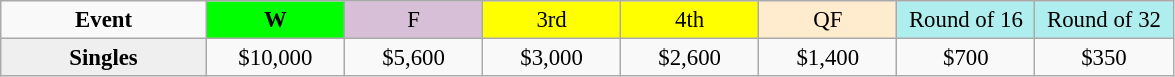<table class=wikitable style=font-size:95%;text-align:center>
<tr>
<td style="width:130px"><strong>Event</strong></td>
<td style="width:85px; background:lime"><strong>W</strong></td>
<td style="width:85px; background:thistle">F</td>
<td style="width:85px; background:#ffff00">3rd</td>
<td style="width:85px; background:#ffff00">4th</td>
<td style="width:85px; background:#ffebcd">QF</td>
<td style="width:85px; background:#afeeee">Round of 16</td>
<td style="width:85px; background:#afeeee">Round of 32</td>
</tr>
<tr>
<th style=background:#efefef>Singles </th>
<td>$10,000</td>
<td>$5,600</td>
<td>$3,000</td>
<td>$2,600</td>
<td>$1,400</td>
<td>$700</td>
<td>$350</td>
</tr>
</table>
